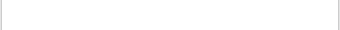<table class="toccolours" style="width: 41em; margin: 1px auto; padding: 0.25em 0; clear: both; text-align:center">
<tr>
<td style="border-right: #ccc 1px solid;width:33%"><br></td>
<td><br></td>
<td style="border-left: #ccc 1px solid;width:33%"><br></td>
</tr>
</table>
